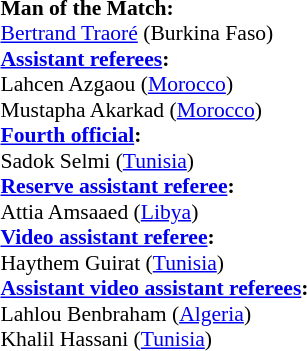<table style="width:100%; font-size:90%;">
<tr>
<td><br><strong>Man of the Match:</strong>
<br><a href='#'>Bertrand Traoré</a> (Burkina Faso)<br><strong><a href='#'>Assistant referees</a>:</strong>
<br>Lahcen Azgaou (<a href='#'>Morocco</a>)
<br>Mustapha Akarkad (<a href='#'>Morocco</a>)
<br><strong><a href='#'>Fourth official</a>:</strong>
<br>Sadok Selmi (<a href='#'>Tunisia</a>)
<br><strong><a href='#'>Reserve assistant referee</a>:</strong>
<br>Attia Amsaaed (<a href='#'>Libya</a>)
<br><strong><a href='#'>Video assistant referee</a>:</strong>
<br>Haythem Guirat (<a href='#'>Tunisia</a>)
<br><strong><a href='#'>Assistant video assistant referees</a>:</strong>
<br>Lahlou Benbraham (<a href='#'>Algeria</a>)
<br>Khalil Hassani (<a href='#'>Tunisia</a>)</td>
</tr>
</table>
